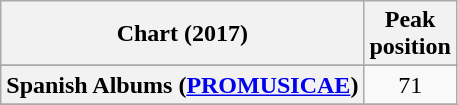<table class="wikitable sortable plainrowheaders" style="text-align:center">
<tr>
<th scope="col">Chart (2017)</th>
<th scope="col">Peak<br> position</th>
</tr>
<tr>
</tr>
<tr>
</tr>
<tr>
</tr>
<tr>
</tr>
<tr>
</tr>
<tr>
</tr>
<tr>
</tr>
<tr>
</tr>
<tr>
<th scope="row">Spanish Albums (<a href='#'>PROMUSICAE</a>)</th>
<td>71</td>
</tr>
<tr>
</tr>
<tr>
</tr>
<tr>
</tr>
<tr>
</tr>
</table>
